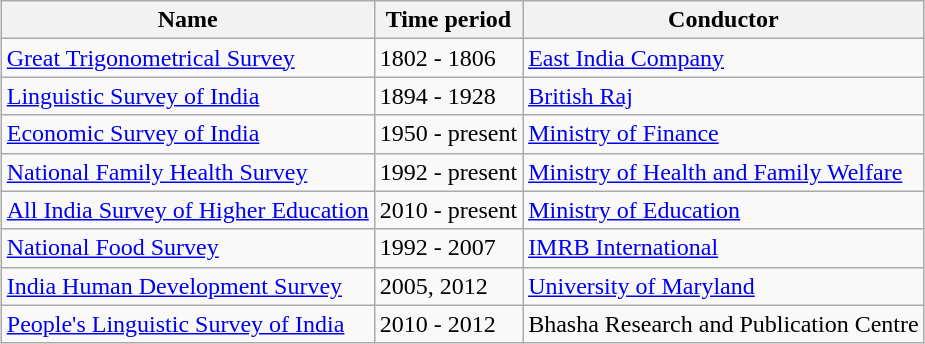<table class="wikitable sortable" style="margin:1px; border:1px solid #ccc;">
<tr style="text-align:left; vertical-align:top;" ">
<th>Name</th>
<th>Time period</th>
<th>Conductor</th>
</tr>
<tr>
<td><a href='#'>Great Trigonometrical Survey</a></td>
<td>1802 - 1806</td>
<td><a href='#'>East India Company</a></td>
</tr>
<tr>
<td><a href='#'>Linguistic Survey of India</a></td>
<td>1894 - 1928</td>
<td><a href='#'>British Raj</a></td>
</tr>
<tr>
<td><a href='#'>Economic Survey of India</a></td>
<td>1950 - present</td>
<td><a href='#'>Ministry of Finance</a></td>
</tr>
<tr>
<td><a href='#'>National Family Health Survey</a></td>
<td>1992 - present</td>
<td><a href='#'>Ministry of Health and Family Welfare</a></td>
</tr>
<tr>
<td><a href='#'>All India Survey of Higher Education</a></td>
<td>2010 - present</td>
<td><a href='#'>Ministry of Education</a></td>
</tr>
<tr>
<td><a href='#'>National Food Survey</a></td>
<td>1992 - 2007</td>
<td><a href='#'>IMRB International</a></td>
</tr>
<tr>
<td><a href='#'>India Human Development Survey</a></td>
<td>2005, 2012</td>
<td><a href='#'>University of Maryland</a></td>
</tr>
<tr>
<td><a href='#'>People's Linguistic Survey of India</a></td>
<td>2010 - 2012</td>
<td>Bhasha Research and Publication Centre</td>
</tr>
</table>
